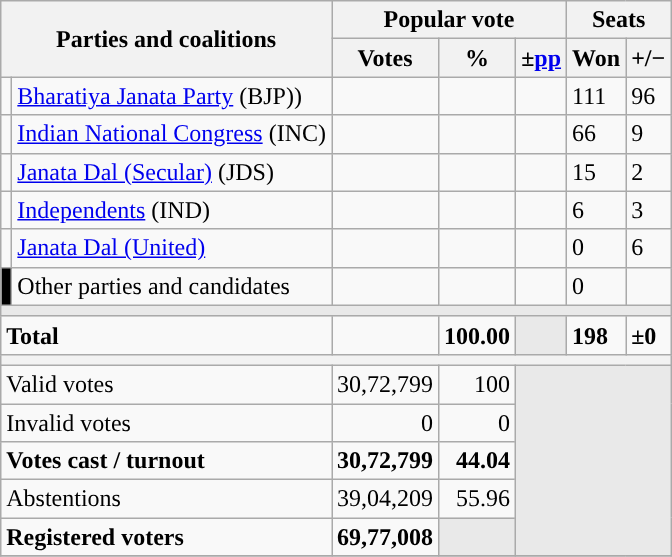<table class="wikitable sortable">
<tr>
<th colspan="2" rowspan="2">Parties and coalitions</th>
<th colspan="3">Popular vote</th>
<th colspan="2">Seats</th>
</tr>
<tr>
<th>Votes</th>
<th>%</th>
<th>±<a href='#'>pp</a></th>
<th>Won</th>
<th><strong>+/−</strong></th>
</tr>
<tr>
<td></td>
<td><a href='#'>Bharatiya Janata Party</a> (BJP))</td>
<td></td>
<td></td>
<td></td>
<td>111</td>
<td>96</td>
</tr>
<tr>
<td></td>
<td><a href='#'>Indian National Congress</a> (INC)</td>
<td></td>
<td></td>
<td></td>
<td>66</td>
<td>9</td>
</tr>
<tr>
<td></td>
<td><a href='#'>Janata Dal (Secular)</a> (JDS)</td>
<td></td>
<td></td>
<td></td>
<td>15</td>
<td>2</td>
</tr>
<tr>
<td></td>
<td><a href='#'>Independents</a> (IND)</td>
<td></td>
<td></td>
<td></td>
<td>6</td>
<td>3</td>
</tr>
<tr>
<td></td>
<td><a href='#'>Janata Dal (United)</a></td>
<td></td>
<td></td>
<td></td>
<td>0</td>
<td>6</td>
</tr>
<tr>
<td bgcolor="black"></td>
<td>Other parties and candidates</td>
<td></td>
<td></td>
<td></td>
<td>0</td>
<td></td>
</tr>
<tr>
<td colspan="7" bgcolor="#E9E9E9"></td>
</tr>
<tr style="font-weight:bold;">
<td align="left" colspan="2">Total</td>
<td></td>
<td>100.00</td>
<td bgcolor="#E9E9E9"></td>
<td>198</td>
<td>±0</td>
</tr>
<tr>
<th colspan="9"></th>
</tr>
<tr>
<td style="text-align:left;" colspan="2">Valid votes</td>
<td align="right">30,72,799</td>
<td align="right">100</td>
<td colspan="4" rowspan="5" style="background-color:#E9E9E9"></td>
</tr>
<tr>
<td style="text-align:left;" colspan="2">Invalid votes</td>
<td align="right">0</td>
<td align="right">0</td>
</tr>
<tr>
<td style="text-align:left;" colspan="2"><strong>Votes cast / turnout</strong></td>
<td align="right"><strong>30,72,799</strong></td>
<td align="right"><strong>44.04</strong></td>
</tr>
<tr>
<td style="text-align:left;" colspan="2">Abstentions</td>
<td align="right">39,04,209</td>
<td align="right">55.96</td>
</tr>
<tr>
<td style="text-align:left;" colspan="2"><strong>Registered voters</strong></td>
<td align="right"><strong>69,77,008</strong></td>
<td colspan="1" style="background-color:#E9E9E9"></td>
</tr>
<tr>
</tr>
</table>
